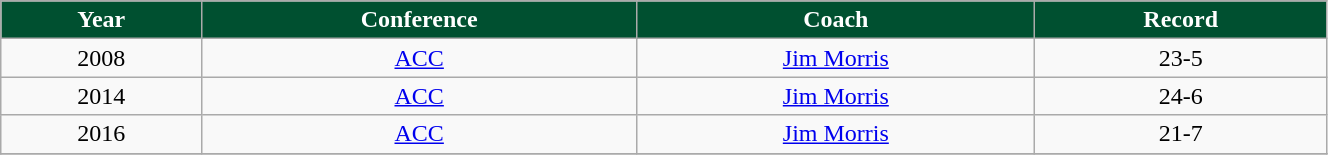<table cellpadding="1" border="1" cellspacing="1" width="70%" class="wikitable sortable" style="text-align:center;">
<tr>
<th style="background: #005030; color:white;">Year</th>
<th style="background: #005030; color:white;">Conference</th>
<th style="background: #005030; color:white;">Coach</th>
<th style="background: #005030; color:white;">Record</th>
</tr>
<tr>
<td>2008</td>
<td><a href='#'>ACC</a></td>
<td><a href='#'>Jim Morris</a></td>
<td>23-5</td>
</tr>
<tr>
<td>2014</td>
<td><a href='#'>ACC</a></td>
<td><a href='#'>Jim Morris</a></td>
<td>24-6</td>
</tr>
<tr>
<td>2016</td>
<td><a href='#'>ACC</a></td>
<td><a href='#'>Jim Morris</a></td>
<td>21-7</td>
</tr>
<tr>
</tr>
</table>
